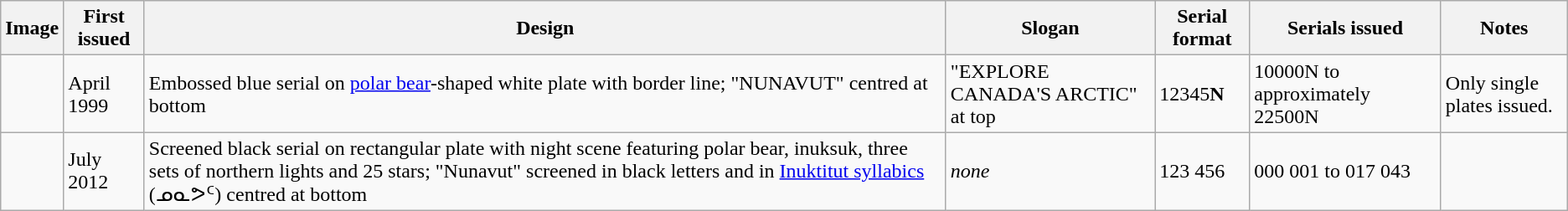<table class="wikitable">
<tr>
<th>Image</th>
<th>First issued</th>
<th>Design</th>
<th>Slogan</th>
<th>Serial format</th>
<th>Serials issued</th>
<th>Notes</th>
</tr>
<tr>
<td></td>
<td>April 1999</td>
<td>Embossed blue serial on <a href='#'>polar bear</a>-shaped white plate with border line; "NUNAVUT" centred at bottom</td>
<td>"EXPLORE CANADA'S ARCTIC" at top</td>
<td>12345<strong>N</strong></td>
<td>10000N to approximately 22500N</td>
<td>Only single plates issued.</td>
</tr>
<tr>
<td></td>
<td>July 2012</td>
<td>Screened black serial on rectangular plate with night scene featuring polar bear, inuksuk, three sets of northern lights and 25 stars; "Nunavut" screened in black letters and in <a href='#'>Inuktitut syllabics</a> (ᓄᓇᕗᑦ) centred at bottom</td>
<td><em>none</em></td>
<td>123 456</td>
<td>000 001 to 017 043 </td>
<td></td>
</tr>
</table>
